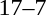<table style="text-align:center">
<tr>
<th width=200></th>
<th width=100></th>
<th width=200></th>
</tr>
<tr>
<td align=right><strong></strong></td>
<td>17–7</td>
<td align=left></td>
</tr>
</table>
